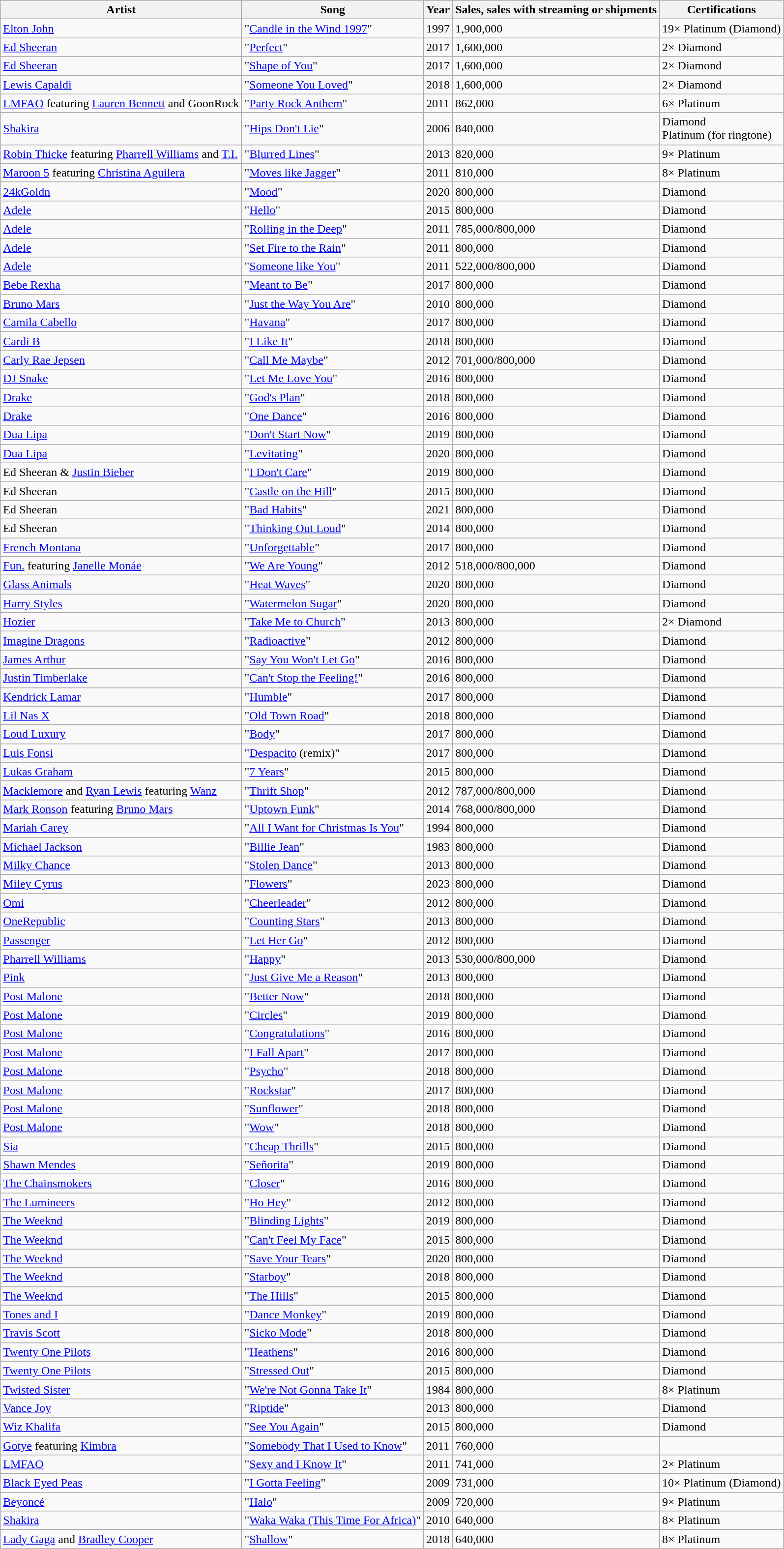<table class="wikitable sortable">
<tr>
<th>Artist</th>
<th>Song</th>
<th>Year</th>
<th>Sales, sales with streaming or shipments</th>
<th>Certifications</th>
</tr>
<tr>
<td><a href='#'>Elton John</a></td>
<td>"<a href='#'>Candle in the Wind 1997</a>"</td>
<td>1997</td>
<td>1,900,000</td>
<td>19× Platinum (Diamond)</td>
</tr>
<tr>
<td><a href='#'>Ed Sheeran</a></td>
<td>"<a href='#'>Perfect</a>"</td>
<td>2017</td>
<td>1,600,000</td>
<td>2× Diamond</td>
</tr>
<tr>
<td><a href='#'>Ed Sheeran</a></td>
<td>"<a href='#'>Shape of You</a>"</td>
<td>2017</td>
<td>1,600,000</td>
<td>2× Diamond</td>
</tr>
<tr>
<td><a href='#'>Lewis Capaldi</a></td>
<td>"<a href='#'>Someone You Loved</a>"</td>
<td>2018</td>
<td>1,600,000</td>
<td>2× Diamond</td>
</tr>
<tr>
<td><a href='#'>LMFAO</a> featuring <a href='#'>Lauren Bennett</a> and GoonRock</td>
<td>"<a href='#'>Party Rock Anthem</a>"</td>
<td>2011</td>
<td>862,000</td>
<td>6× Platinum</td>
</tr>
<tr>
<td><a href='#'>Shakira</a></td>
<td>"<a href='#'>Hips Don't Lie</a>"</td>
<td>2006</td>
<td>840,000</td>
<td>Diamond<br> Platinum (for ringtone)</td>
</tr>
<tr>
<td><a href='#'>Robin Thicke</a> featuring <a href='#'>Pharrell Williams</a> and <a href='#'>T.I.</a></td>
<td>"<a href='#'>Blurred Lines</a>"</td>
<td>2013</td>
<td>820,000</td>
<td>9× Platinum</td>
</tr>
<tr>
<td><a href='#'>Maroon 5</a> featuring <a href='#'>Christina Aguilera</a></td>
<td>"<a href='#'>Moves like Jagger</a>"</td>
<td>2011</td>
<td>810,000</td>
<td>8× Platinum</td>
</tr>
<tr>
<td><a href='#'>24kGoldn</a></td>
<td>"<a href='#'>Mood</a>"</td>
<td>2020</td>
<td>800,000</td>
<td>Diamond</td>
</tr>
<tr>
<td><a href='#'>Adele</a></td>
<td>"<a href='#'>Hello</a>"</td>
<td>2015</td>
<td>800,000</td>
<td>Diamond</td>
</tr>
<tr>
<td><a href='#'>Adele</a></td>
<td>"<a href='#'>Rolling in the Deep</a>"</td>
<td>2011</td>
<td>785,000/800,000</td>
<td>Diamond</td>
</tr>
<tr>
<td><a href='#'>Adele</a></td>
<td>"<a href='#'>Set Fire to the Rain</a>"</td>
<td>2011</td>
<td>800,000</td>
<td>Diamond</td>
</tr>
<tr>
<td><a href='#'>Adele</a></td>
<td>"<a href='#'>Someone like You</a>"</td>
<td>2011</td>
<td>522,000/800,000</td>
<td>Diamond</td>
</tr>
<tr>
<td><a href='#'>Bebe Rexha</a></td>
<td>"<a href='#'>Meant to Be</a>"</td>
<td>2017</td>
<td>800,000</td>
<td>Diamond</td>
</tr>
<tr>
<td><a href='#'>Bruno Mars</a></td>
<td>"<a href='#'>Just the Way You Are</a>"</td>
<td>2010</td>
<td>800,000</td>
<td>Diamond</td>
</tr>
<tr>
<td><a href='#'>Camila Cabello</a></td>
<td>"<a href='#'>Havana</a>"</td>
<td>2017</td>
<td>800,000</td>
<td>Diamond</td>
</tr>
<tr>
<td><a href='#'>Cardi B</a></td>
<td>"<a href='#'>I Like It</a>"</td>
<td>2018</td>
<td>800,000</td>
<td>Diamond</td>
</tr>
<tr>
<td><a href='#'>Carly Rae Jepsen</a></td>
<td>"<a href='#'>Call Me Maybe</a>"</td>
<td>2012</td>
<td>701,000/800,000</td>
<td>Diamond</td>
</tr>
<tr>
<td><a href='#'>DJ Snake</a></td>
<td>"<a href='#'>Let Me Love You</a>"</td>
<td>2016</td>
<td>800,000</td>
<td>Diamond</td>
</tr>
<tr>
<td><a href='#'>Drake</a></td>
<td>"<a href='#'>God's Plan</a>"</td>
<td>2018</td>
<td>800,000</td>
<td>Diamond</td>
</tr>
<tr>
<td><a href='#'>Drake</a></td>
<td>"<a href='#'>One Dance</a>"</td>
<td>2016</td>
<td>800,000</td>
<td>Diamond</td>
</tr>
<tr>
<td><a href='#'>Dua Lipa</a></td>
<td>"<a href='#'>Don't Start Now</a>"</td>
<td>2019</td>
<td>800,000</td>
<td>Diamond</td>
</tr>
<tr>
<td><a href='#'>Dua Lipa</a></td>
<td>"<a href='#'>Levitating</a>"</td>
<td>2020</td>
<td>800,000</td>
<td>Diamond</td>
</tr>
<tr>
<td>Ed Sheeran & <a href='#'>Justin Bieber</a></td>
<td>"<a href='#'>I Don't Care</a>"</td>
<td>2019</td>
<td>800,000</td>
<td>Diamond</td>
</tr>
<tr>
<td>Ed Sheeran</td>
<td>"<a href='#'>Castle on the Hill</a>"</td>
<td>2015</td>
<td>800,000</td>
<td>Diamond</td>
</tr>
<tr>
<td>Ed Sheeran</td>
<td>"<a href='#'>Bad Habits</a>"</td>
<td>2021</td>
<td>800,000</td>
<td>Diamond</td>
</tr>
<tr>
<td>Ed Sheeran</td>
<td>"<a href='#'>Thinking Out Loud</a>"</td>
<td>2014</td>
<td>800,000</td>
<td>Diamond</td>
</tr>
<tr>
<td><a href='#'>French Montana</a></td>
<td>"<a href='#'>Unforgettable</a>"</td>
<td>2017</td>
<td>800,000</td>
<td>Diamond</td>
</tr>
<tr>
<td><a href='#'>Fun.</a> featuring <a href='#'>Janelle Monáe</a></td>
<td>"<a href='#'>We Are Young</a>"</td>
<td>2012</td>
<td>518,000/800,000</td>
<td>Diamond</td>
</tr>
<tr>
<td><a href='#'>Glass Animals</a></td>
<td>"<a href='#'>Heat Waves</a>"</td>
<td>2020</td>
<td>800,000</td>
<td>Diamond</td>
</tr>
<tr>
<td><a href='#'>Harry Styles</a></td>
<td>"<a href='#'>Watermelon Sugar</a>"</td>
<td>2020</td>
<td>800,000</td>
<td>Diamond</td>
</tr>
<tr>
<td><a href='#'>Hozier</a></td>
<td>"<a href='#'>Take Me to Church</a>"</td>
<td>2013</td>
<td>800,000</td>
<td>2× Diamond</td>
</tr>
<tr>
<td><a href='#'>Imagine Dragons</a></td>
<td>"<a href='#'>Radioactive</a>"</td>
<td>2012</td>
<td>800,000</td>
<td>Diamond</td>
</tr>
<tr>
<td><a href='#'>James Arthur</a></td>
<td>"<a href='#'>Say You Won't Let Go</a>"</td>
<td>2016</td>
<td>800,000</td>
<td>Diamond</td>
</tr>
<tr>
<td><a href='#'>Justin Timberlake</a></td>
<td>"<a href='#'>Can't Stop the Feeling!</a>"</td>
<td>2016</td>
<td>800,000</td>
<td>Diamond</td>
</tr>
<tr>
<td><a href='#'>Kendrick Lamar</a></td>
<td>"<a href='#'>Humble</a>"</td>
<td>2017</td>
<td>800,000</td>
<td>Diamond</td>
</tr>
<tr>
<td><a href='#'>Lil Nas X</a></td>
<td>"<a href='#'>Old Town Road</a>"</td>
<td>2018</td>
<td>800,000</td>
<td>Diamond</td>
</tr>
<tr>
<td><a href='#'>Loud Luxury</a></td>
<td>"<a href='#'>Body</a>"</td>
<td>2017</td>
<td>800,000</td>
<td>Diamond</td>
</tr>
<tr>
<td><a href='#'>Luis Fonsi</a></td>
<td>"<a href='#'>Despacito</a> (remix)"</td>
<td>2017</td>
<td>800,000</td>
<td>Diamond</td>
</tr>
<tr>
<td><a href='#'>Lukas Graham</a></td>
<td>"<a href='#'>7 Years</a>"</td>
<td>2015</td>
<td>800,000</td>
<td>Diamond</td>
</tr>
<tr>
<td><a href='#'>Macklemore</a> and <a href='#'>Ryan Lewis</a> featuring <a href='#'>Wanz</a></td>
<td>"<a href='#'>Thrift Shop</a>"</td>
<td>2012</td>
<td>787,000/800,000</td>
<td>Diamond</td>
</tr>
<tr>
<td><a href='#'>Mark Ronson</a> featuring <a href='#'>Bruno Mars</a></td>
<td>"<a href='#'>Uptown Funk</a>"</td>
<td>2014</td>
<td>768,000/800,000</td>
<td>Diamond</td>
</tr>
<tr>
<td><a href='#'>Mariah Carey</a></td>
<td>"<a href='#'>All I Want for Christmas Is You</a>"</td>
<td>1994</td>
<td>800,000</td>
<td>Diamond</td>
</tr>
<tr>
<td><a href='#'>Michael Jackson</a></td>
<td>"<a href='#'>Billie Jean</a>"</td>
<td>1983</td>
<td>800,000</td>
<td>Diamond</td>
</tr>
<tr>
<td><a href='#'>Milky Chance</a></td>
<td>"<a href='#'>Stolen Dance</a>"</td>
<td>2013</td>
<td>800,000</td>
<td>Diamond</td>
</tr>
<tr>
<td><a href='#'>Miley Cyrus</a></td>
<td>"<a href='#'>Flowers</a>"</td>
<td>2023</td>
<td>800,000</td>
<td>Diamond</td>
</tr>
<tr>
<td><a href='#'>Omi</a></td>
<td>"<a href='#'>Cheerleader</a>"</td>
<td>2012</td>
<td>800,000</td>
<td>Diamond</td>
</tr>
<tr>
<td><a href='#'>OneRepublic</a></td>
<td>"<a href='#'>Counting Stars</a>"</td>
<td>2013</td>
<td>800,000</td>
<td>Diamond</td>
</tr>
<tr>
<td><a href='#'>Passenger</a></td>
<td>"<a href='#'>Let Her Go</a>"</td>
<td>2012</td>
<td>800,000</td>
<td>Diamond</td>
</tr>
<tr>
<td><a href='#'>Pharrell Williams</a></td>
<td>"<a href='#'>Happy</a>"</td>
<td>2013</td>
<td>530,000/800,000</td>
<td>Diamond</td>
</tr>
<tr>
<td><a href='#'>Pink</a></td>
<td>"<a href='#'>Just Give Me a Reason</a>"</td>
<td>2013</td>
<td>800,000</td>
<td>Diamond</td>
</tr>
<tr>
<td><a href='#'>Post Malone</a></td>
<td>"<a href='#'>Better Now</a>"</td>
<td>2018</td>
<td>800,000</td>
<td>Diamond</td>
</tr>
<tr>
<td><a href='#'>Post Malone</a></td>
<td>"<a href='#'>Circles</a>"</td>
<td>2019</td>
<td>800,000</td>
<td>Diamond</td>
</tr>
<tr>
<td><a href='#'>Post Malone</a></td>
<td>"<a href='#'>Congratulations</a>"</td>
<td>2016</td>
<td>800,000</td>
<td>Diamond</td>
</tr>
<tr>
<td><a href='#'>Post Malone</a></td>
<td>"<a href='#'>I Fall Apart</a>"</td>
<td>2017</td>
<td>800,000</td>
<td>Diamond</td>
</tr>
<tr>
<td><a href='#'>Post Malone</a></td>
<td>"<a href='#'>Psycho</a>"</td>
<td>2018</td>
<td>800,000</td>
<td>Diamond</td>
</tr>
<tr>
<td><a href='#'>Post Malone</a></td>
<td>"<a href='#'>Rockstar</a>"</td>
<td>2017</td>
<td>800,000</td>
<td>Diamond</td>
</tr>
<tr>
<td><a href='#'>Post Malone</a></td>
<td>"<a href='#'>Sunflower</a>"</td>
<td>2018</td>
<td>800,000</td>
<td>Diamond</td>
</tr>
<tr>
<td><a href='#'>Post Malone</a></td>
<td>"<a href='#'>Wow</a>"</td>
<td>2018</td>
<td>800,000</td>
<td>Diamond</td>
</tr>
<tr>
<td><a href='#'>Sia</a></td>
<td>"<a href='#'>Cheap Thrills</a>"</td>
<td>2015</td>
<td>800,000</td>
<td>Diamond</td>
</tr>
<tr>
<td><a href='#'>Shawn Mendes</a></td>
<td>"<a href='#'>Señorita</a>"</td>
<td>2019</td>
<td>800,000</td>
<td>Diamond</td>
</tr>
<tr>
<td><a href='#'>The Chainsmokers</a></td>
<td>"<a href='#'>Closer</a>"</td>
<td>2016</td>
<td>800,000</td>
<td>Diamond</td>
</tr>
<tr>
<td><a href='#'>The Lumineers</a></td>
<td>"<a href='#'>Ho Hey</a>"</td>
<td>2012</td>
<td>800,000</td>
<td>Diamond</td>
</tr>
<tr>
<td><a href='#'>The Weeknd</a></td>
<td>"<a href='#'>Blinding Lights</a>"</td>
<td>2019</td>
<td>800,000</td>
<td>Diamond</td>
</tr>
<tr>
<td><a href='#'>The Weeknd</a></td>
<td>"<a href='#'>Can't Feel My Face</a>"</td>
<td>2015</td>
<td>800,000</td>
<td>Diamond</td>
</tr>
<tr>
<td><a href='#'>The Weeknd</a></td>
<td>"<a href='#'>Save Your Tears</a>"</td>
<td>2020</td>
<td>800,000</td>
<td>Diamond</td>
</tr>
<tr>
<td><a href='#'>The Weeknd</a></td>
<td>"<a href='#'>Starboy</a>"</td>
<td>2018</td>
<td>800,000</td>
<td>Diamond</td>
</tr>
<tr>
<td><a href='#'>The Weeknd</a></td>
<td>"<a href='#'>The Hills</a>"</td>
<td>2015</td>
<td>800,000</td>
<td>Diamond</td>
</tr>
<tr>
<td><a href='#'>Tones and I</a></td>
<td>"<a href='#'>Dance Monkey</a>"</td>
<td>2019</td>
<td>800,000</td>
<td>Diamond</td>
</tr>
<tr>
<td><a href='#'>Travis Scott</a></td>
<td>"<a href='#'>Sicko Mode</a>"</td>
<td>2018</td>
<td>800,000</td>
<td>Diamond</td>
</tr>
<tr>
<td><a href='#'>Twenty One Pilots</a></td>
<td>"<a href='#'>Heathens</a>"</td>
<td>2016</td>
<td>800,000</td>
<td>Diamond</td>
</tr>
<tr>
<td><a href='#'>Twenty One Pilots</a></td>
<td>"<a href='#'>Stressed Out</a>"</td>
<td>2015</td>
<td>800,000</td>
<td>Diamond</td>
</tr>
<tr>
<td><a href='#'>Twisted Sister</a></td>
<td>"<a href='#'>We're Not Gonna Take It</a>"</td>
<td>1984</td>
<td>800,000</td>
<td>8× Platinum</td>
</tr>
<tr>
<td><a href='#'>Vance Joy</a></td>
<td>"<a href='#'>Riptide</a>"</td>
<td>2013</td>
<td>800,000</td>
<td>Diamond</td>
</tr>
<tr>
<td><a href='#'>Wiz Khalifa</a></td>
<td>"<a href='#'>See You Again</a>"</td>
<td>2015</td>
<td>800,000</td>
<td>Diamond</td>
</tr>
<tr>
<td><a href='#'>Gotye</a> featuring <a href='#'>Kimbra</a></td>
<td>"<a href='#'>Somebody That I Used to Know</a>"</td>
<td>2011</td>
<td>760,000</td>
<td></td>
</tr>
<tr>
<td><a href='#'>LMFAO</a></td>
<td>"<a href='#'>Sexy and I Know It</a>"</td>
<td>2011</td>
<td>741,000</td>
<td>2× Platinum</td>
</tr>
<tr>
<td><a href='#'>Black Eyed Peas</a></td>
<td>"<a href='#'>I Gotta Feeling</a>"</td>
<td>2009</td>
<td>731,000</td>
<td>10× Platinum (Diamond)</td>
</tr>
<tr>
<td><a href='#'>Beyoncé</a></td>
<td>"<a href='#'>Halo</a>"</td>
<td>2009</td>
<td>720,000</td>
<td>9× Platinum</td>
</tr>
<tr>
<td><a href='#'>Shakira</a></td>
<td>"<a href='#'>Waka Waka (This Time For Africa)</a>"</td>
<td>2010</td>
<td>640,000</td>
<td>8× Platinum</td>
</tr>
<tr>
<td><a href='#'>Lady Gaga</a> and <a href='#'>Bradley Cooper</a></td>
<td>"<a href='#'>Shallow</a>"</td>
<td>2018</td>
<td>640,000</td>
<td>8× Platinum</td>
</tr>
</table>
